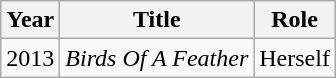<table class="wikitable sortable">
<tr>
<th>Year</th>
<th>Title</th>
<th>Role</th>
</tr>
<tr style="text-align:center;">
<td>2013</td>
<td><em>Birds Of A Feather</em></td>
<td>Herself</td>
</tr>
</table>
